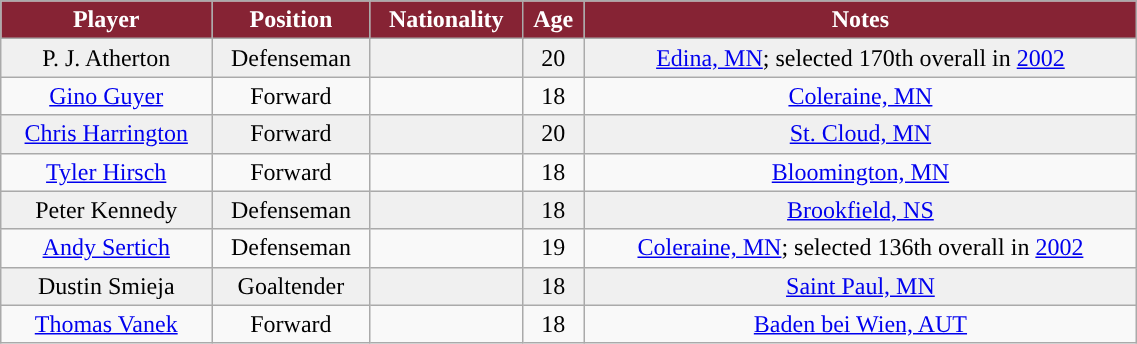<table class="wikitable" width="60%">
<tr>
<th style="color:white; background:#862334; ">Player</th>
<th style="color:white; background:#862334; ">Position</th>
<th style="color:white; background:#862334; ">Nationality</th>
<th style="color:white; background:#862334; ">Age</th>
<th style="color:white; background:#862334; ">Notes</th>
</tr>
<tr align="center" bgcolor="f0f0f0">
<td>P. J. Atherton</td>
<td>Defenseman</td>
<td></td>
<td>20</td>
<td><a href='#'>Edina, MN</a>; selected 170th overall in <a href='#'>2002</a></td>
</tr>
<tr align="center" bgcolor="">
<td><a href='#'>Gino Guyer</a></td>
<td>Forward</td>
<td></td>
<td>18</td>
<td><a href='#'>Coleraine, MN</a></td>
</tr>
<tr align="center" bgcolor="f0f0f0">
<td><a href='#'>Chris Harrington</a></td>
<td>Forward</td>
<td></td>
<td>20</td>
<td><a href='#'>St. Cloud, MN</a></td>
</tr>
<tr align="center" bgcolor="">
<td><a href='#'>Tyler Hirsch</a></td>
<td>Forward</td>
<td></td>
<td>18</td>
<td><a href='#'>Bloomington, MN</a></td>
</tr>
<tr align="center" bgcolor="f0f0f0">
<td>Peter Kennedy</td>
<td>Defenseman</td>
<td></td>
<td>18</td>
<td><a href='#'>Brookfield, NS</a></td>
</tr>
<tr align="center" bgcolor="">
<td><a href='#'>Andy Sertich</a></td>
<td>Defenseman</td>
<td></td>
<td>19</td>
<td><a href='#'>Coleraine, MN</a>; selected 136th overall in <a href='#'>2002</a></td>
</tr>
<tr align="center" bgcolor="f0f0f0">
<td>Dustin Smieja</td>
<td>Goaltender</td>
<td></td>
<td>18</td>
<td><a href='#'>Saint Paul, MN</a></td>
</tr>
<tr align="center" bgcolor="">
<td><a href='#'>Thomas Vanek</a></td>
<td>Forward</td>
<td></td>
<td>18</td>
<td><a href='#'>Baden bei Wien, AUT</a></td>
</tr>
</table>
